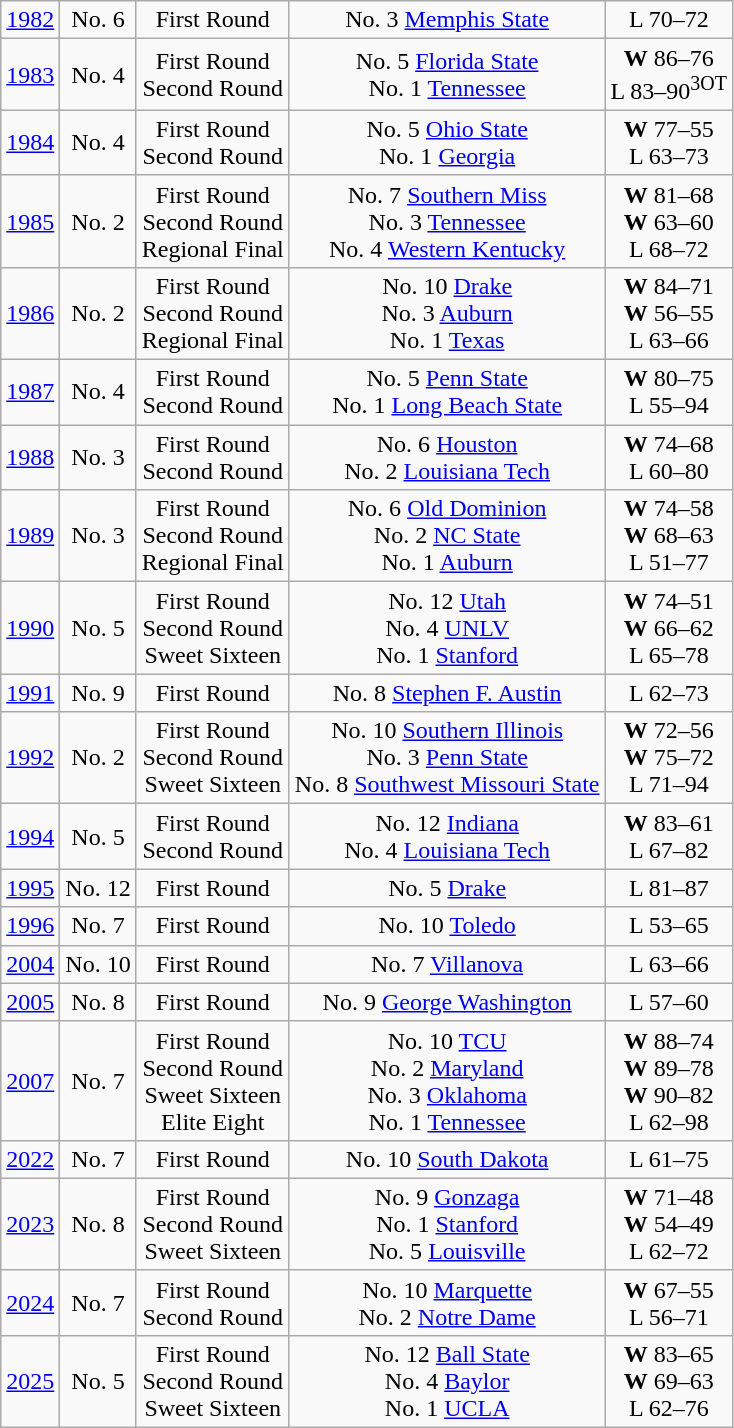<table class="wikitable">
<tr align="center">
<td><a href='#'>1982</a></td>
<td>No. 6</td>
<td>First Round</td>
<td>No. 3 <a href='#'>Memphis State</a></td>
<td>L 70–72</td>
</tr>
<tr align="center">
<td><a href='#'>1983</a></td>
<td>No. 4</td>
<td>First Round<br>Second Round</td>
<td>No. 5 <a href='#'>Florida State</a><br>No. 1 <a href='#'>Tennessee</a></td>
<td><strong>W</strong> 86–76<br>L 83–90<sup>3OT</sup></td>
</tr>
<tr align="center">
<td><a href='#'>1984</a></td>
<td>No. 4</td>
<td>First Round<br>Second Round</td>
<td>No. 5 <a href='#'>Ohio State</a><br>No. 1 <a href='#'>Georgia</a></td>
<td><strong>W</strong> 77–55<br>L 63–73</td>
</tr>
<tr align="center">
<td><a href='#'>1985</a></td>
<td>No. 2</td>
<td>First Round<br>Second Round<br>Regional Final</td>
<td>No. 7 <a href='#'>Southern Miss</a><br>No. 3 <a href='#'>Tennessee</a><br>No. 4 <a href='#'>Western Kentucky</a></td>
<td><strong>W</strong> 81–68<br><strong>W</strong> 63–60<br>L 68–72</td>
</tr>
<tr align="center">
<td><a href='#'>1986</a></td>
<td>No. 2</td>
<td>First Round<br>Second Round<br>Regional Final</td>
<td>No. 10 <a href='#'>Drake</a><br>No. 3 <a href='#'>Auburn</a><br>No. 1 <a href='#'>Texas</a></td>
<td><strong>W</strong> 84–71<br><strong>W</strong> 56–55<br>L 63–66</td>
</tr>
<tr align="center">
<td><a href='#'>1987</a></td>
<td>No. 4</td>
<td>First Round<br>Second Round</td>
<td>No. 5 <a href='#'>Penn State</a><br>No. 1 <a href='#'>Long Beach State</a></td>
<td><strong>W</strong> 80–75<br>L 55–94</td>
</tr>
<tr align="center">
<td><a href='#'>1988</a></td>
<td>No. 3</td>
<td>First Round<br>Second Round</td>
<td>No. 6 <a href='#'>Houston</a><br>No. 2 <a href='#'>Louisiana Tech</a></td>
<td><strong>W</strong> 74–68<br>L 60–80</td>
</tr>
<tr align="center">
<td><a href='#'>1989</a></td>
<td>No. 3</td>
<td>First Round<br>Second Round<br>Regional Final</td>
<td>No. 6 <a href='#'>Old Dominion</a><br>No. 2 <a href='#'>NC State</a><br>No. 1 <a href='#'>Auburn</a></td>
<td><strong>W</strong> 74–58<br><strong>W</strong> 68–63<br>L 51–77</td>
</tr>
<tr align="center">
<td><a href='#'>1990</a></td>
<td>No. 5</td>
<td>First Round<br>Second Round<br>Sweet Sixteen</td>
<td>No. 12 <a href='#'>Utah</a><br>No. 4 <a href='#'>UNLV</a><br>No. 1 <a href='#'>Stanford</a></td>
<td><strong>W</strong> 74–51<br><strong>W</strong> 66–62<br>L 65–78</td>
</tr>
<tr align="center">
<td><a href='#'>1991</a></td>
<td>No. 9</td>
<td>First Round</td>
<td>No. 8 <a href='#'>Stephen F. Austin</a></td>
<td>L 62–73</td>
</tr>
<tr align="center">
<td><a href='#'>1992</a></td>
<td>No. 2</td>
<td>First Round<br>Second Round<br>Sweet Sixteen</td>
<td>No. 10 <a href='#'>Southern Illinois</a><br>No. 3 <a href='#'>Penn State</a><br>No. 8 <a href='#'>Southwest Missouri State</a></td>
<td><strong>W</strong> 72–56<br><strong>W</strong> 75–72<br>L 71–94</td>
</tr>
<tr align="center">
<td><a href='#'>1994</a></td>
<td>No. 5</td>
<td>First Round<br>Second Round</td>
<td>No. 12 <a href='#'>Indiana</a><br>No. 4 <a href='#'>Louisiana Tech</a></td>
<td><strong>W</strong> 83–61<br>L 67–82</td>
</tr>
<tr align="center">
<td><a href='#'>1995</a></td>
<td>No. 12</td>
<td>First Round</td>
<td>No. 5 <a href='#'>Drake</a></td>
<td>L 81–87</td>
</tr>
<tr align="center">
<td><a href='#'>1996</a></td>
<td>No. 7</td>
<td>First Round</td>
<td>No. 10 <a href='#'>Toledo</a></td>
<td>L 53–65</td>
</tr>
<tr align="center">
<td><a href='#'>2004</a></td>
<td>No. 10</td>
<td>First Round</td>
<td>No. 7 <a href='#'>Villanova</a></td>
<td>L 63–66</td>
</tr>
<tr align="center">
<td><a href='#'>2005</a></td>
<td>No. 8</td>
<td>First Round</td>
<td>No. 9 <a href='#'>George Washington</a></td>
<td>L 57–60</td>
</tr>
<tr align="center">
<td><a href='#'>2007</a></td>
<td>No. 7</td>
<td>First Round<br>Second Round<br>Sweet Sixteen<br>Elite Eight</td>
<td>No. 10 <a href='#'>TCU</a><br>No. 2 <a href='#'>Maryland</a><br>No. 3 <a href='#'>Oklahoma</a><br>No. 1 <a href='#'>Tennessee</a></td>
<td><strong>W</strong> 88–74<br><strong>W</strong> 89–78<br><strong>W</strong> 90–82<br>L 62–98</td>
</tr>
<tr align="center">
<td><a href='#'>2022</a></td>
<td>No. 7</td>
<td>First Round</td>
<td>No. 10 <a href='#'>South Dakota</a></td>
<td>L 61–75</td>
</tr>
<tr align="center">
<td><a href='#'>2023</a></td>
<td>No. 8</td>
<td>First Round<br>Second Round<br>Sweet Sixteen</td>
<td>No. 9 <a href='#'>Gonzaga</a><br>No. 1 <a href='#'>Stanford</a><br>No. 5 <a href='#'>Louisville</a></td>
<td><strong>W</strong> 71–48<br><strong>W</strong> 54–49<br>L 62–72</td>
</tr>
<tr align="center">
<td><a href='#'>2024</a></td>
<td>No. 7</td>
<td>First Round<br>Second Round</td>
<td>No. 10 <a href='#'>Marquette</a><br>No. 2 <a href='#'>Notre Dame</a></td>
<td><strong>W</strong> 67–55<br>L 56–71</td>
</tr>
<tr align="center">
<td><a href='#'>2025</a></td>
<td>No. 5</td>
<td>First Round<br>Second Round<br>Sweet Sixteen</td>
<td>No. 12 <a href='#'>Ball State</a><br>No. 4 <a href='#'>Baylor</a><br>No. 1 <a href='#'>UCLA</a></td>
<td><strong>W</strong> 83–65<br><strong>W</strong> 69–63<br>L 62–76</td>
</tr>
</table>
